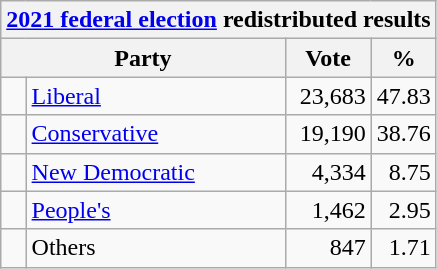<table class="wikitable">
<tr>
<th colspan="4"><a href='#'>2021 federal election</a> redistributed results</th>
</tr>
<tr>
<th bgcolor="#DDDDFF" width="130px" colspan="2">Party</th>
<th bgcolor="#DDDDFF" width="50px">Vote</th>
<th bgcolor="#DDDDFF" width="30px">%</th>
</tr>
<tr>
<td> </td>
<td><a href='#'>Liberal</a></td>
<td align=right>23,683</td>
<td align=right>47.83</td>
</tr>
<tr>
<td> </td>
<td><a href='#'>Conservative</a></td>
<td align=right>19,190</td>
<td align=right>38.76</td>
</tr>
<tr>
<td> </td>
<td><a href='#'>New Democratic</a></td>
<td align=right>4,334</td>
<td align=right>8.75</td>
</tr>
<tr>
<td> </td>
<td><a href='#'>People's</a></td>
<td align=right>1,462</td>
<td align=right>2.95</td>
</tr>
<tr>
<td> </td>
<td>Others</td>
<td align=right>847</td>
<td align=right>1.71</td>
</tr>
</table>
